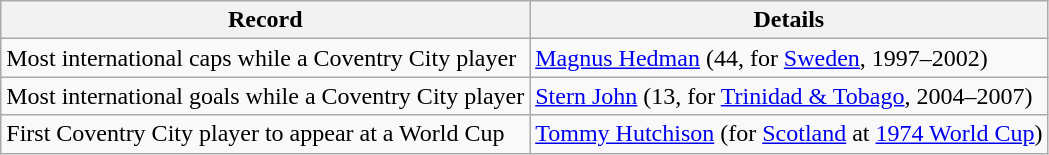<table class="wikitable">
<tr>
<th>Record</th>
<th>Details</th>
</tr>
<tr>
<td>Most international caps while a Coventry City player</td>
<td> <a href='#'>Magnus Hedman</a> (44, for <a href='#'>Sweden</a>, 1997–2002)</td>
</tr>
<tr>
<td>Most international goals while a Coventry City player</td>
<td> <a href='#'>Stern John</a> (13, for <a href='#'>Trinidad & Tobago</a>, 2004–2007)</td>
</tr>
<tr>
<td>First Coventry City player to appear at a World Cup</td>
<td> <a href='#'>Tommy Hutchison</a> (for <a href='#'>Scotland</a> at <a href='#'>1974 World Cup</a>)</td>
</tr>
</table>
